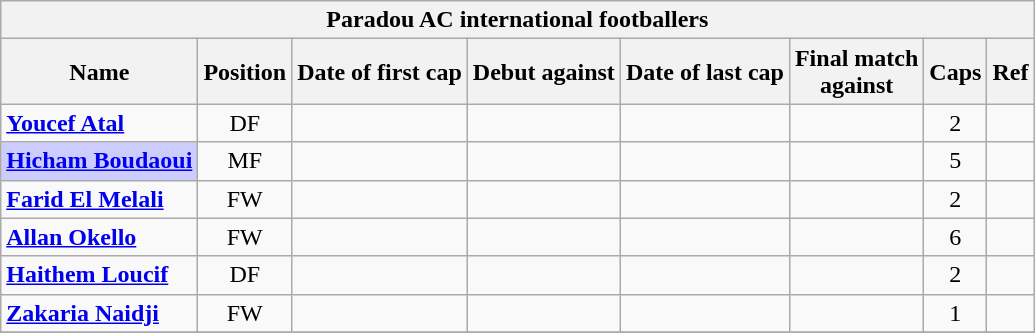<table class="wikitable plainrowheaders sortable" style="text-align: center;">
<tr>
<th colspan=8>Paradou AC international footballers</th>
</tr>
<tr>
<th scope="col">Name</th>
<th scope="col">Position</th>
<th scope="col">Date of first cap</th>
<th scope="col">Debut against</th>
<th scope="col">Date of last cap</th>
<th scope="col">Final match<br>against</th>
<th scope="col">Caps</th>
<th scope="col" class="unsortable">Ref</th>
</tr>
<tr>
<td scope="row" align="left"> <strong><a href='#'>Youcef Atal</a></strong></td>
<td align="center">DF</td>
<td align="center"></td>
<td align="center"></td>
<td align="center"></td>
<td align="center"></td>
<td align="center">2</td>
<td></td>
</tr>
<tr>
<td scope="row" style="background-color:#CCCCFF" align="left"> <strong><a href='#'>Hicham Boudaoui</a></strong></td>
<td align="center">MF</td>
<td align="center"></td>
<td align="center"></td>
<td align="center"></td>
<td align="center"></td>
<td align="center">5</td>
<td></td>
</tr>
<tr>
<td scope="row" align="left"> <strong><a href='#'>Farid El Melali</a></strong></td>
<td align="center">FW</td>
<td align="center"></td>
<td align="center"></td>
<td align="center"></td>
<td align="center"></td>
<td align="center">2</td>
<td></td>
</tr>
<tr>
<td scope="row" align="left"> <strong><a href='#'>Allan Okello</a></strong></td>
<td align="center">FW</td>
<td align="center"></td>
<td align="center"></td>
<td align="center"></td>
<td align="center"></td>
<td align="center">6</td>
<td></td>
</tr>
<tr>
<td scope="row" align="left"> <strong><a href='#'>Haithem Loucif</a></strong></td>
<td align="center">DF</td>
<td align="center"></td>
<td align="center"></td>
<td align="center"></td>
<td align="center"></td>
<td align="center">2</td>
<td></td>
</tr>
<tr>
<td scope="row" align="left"> <strong><a href='#'>Zakaria Naidji</a></strong></td>
<td align="center">FW</td>
<td align="center"></td>
<td align="center"></td>
<td align="center"></td>
<td align="center"></td>
<td align="center">1</td>
<td></td>
</tr>
<tr>
</tr>
</table>
